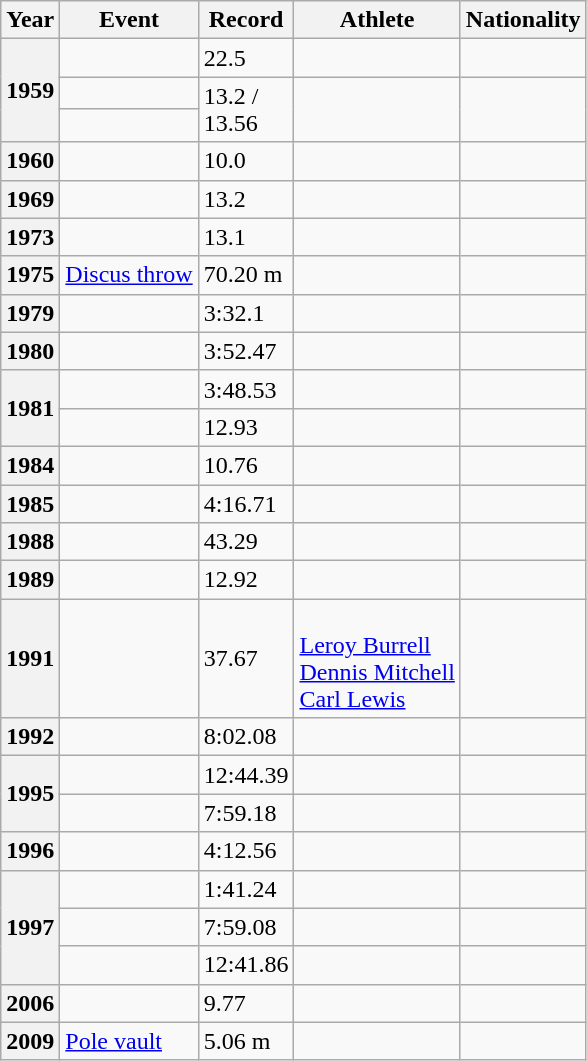<table class="wikitable sortable plainrowheaders">
<tr>
<th scope="col">Year</th>
<th scope="col">Event</th>
<th scope="col">Record</th>
<th scope="col">Athlete</th>
<th scope="col">Nationality</th>
</tr>
<tr>
<th scope="rowgroup" rowspan="3"><strong>1959</strong></th>
<td></td>
<td>22.5  </td>
<td></td>
<td></td>
</tr>
<tr>
<td></td>
<td rowspan="2">13.2   / <br>13.56</td>
<td rowspan="2"></td>
<td rowspan="2"></td>
</tr>
<tr>
<td></td>
</tr>
<tr>
<th scope="row"><strong>1960</strong></th>
<td></td>
<td>10.0 </td>
<td></td>
<td></td>
</tr>
<tr>
<th scope="row"><strong>1969</strong></th>
<td></td>
<td>13.2 </td>
<td></td>
<td></td>
</tr>
<tr>
<th scope="row"><strong>1973</strong></th>
<td></td>
<td>13.1 </td>
<td></td>
<td></td>
</tr>
<tr>
<th scope="row"><strong>1975</strong></th>
<td><a href='#'>Discus throw</a></td>
<td>70.20 m</td>
<td></td>
<td></td>
</tr>
<tr>
<th scope="row"><strong>1979</strong></th>
<td></td>
<td>3:32.1 </td>
<td></td>
<td></td>
</tr>
<tr>
<th scope="row"><strong>1980</strong></th>
<td></td>
<td>3:52.47</td>
<td></td>
<td></td>
</tr>
<tr>
<th scope="rowgroup" rowspan="2"><strong>1981</strong></th>
<td></td>
<td>3:48.53</td>
<td></td>
<td></td>
</tr>
<tr>
<td></td>
<td>12.93 </td>
<td></td>
<td></td>
</tr>
<tr>
<th scope="row"><strong>1984</strong></th>
<td></td>
<td>10.76 </td>
<td></td>
<td></td>
</tr>
<tr>
<th scope="row"><strong>1985</strong></th>
<td></td>
<td>4:16.71</td>
<td></td>
<td></td>
</tr>
<tr>
<th scope="row"><strong>1988</strong></th>
<td></td>
<td>43.29</td>
<td></td>
<td></td>
</tr>
<tr>
<th scope="row"><strong>1989</strong></th>
<td></td>
<td>12.92 </td>
<td></td>
<td></td>
</tr>
<tr>
<th scope="row"><strong>1991</strong></th>
<td></td>
<td>37.67</td>
<td><br><a href='#'>Leroy Burrell</a><br><a href='#'>Dennis Mitchell</a><br><a href='#'>Carl Lewis</a></td>
<td></td>
</tr>
<tr>
<th scope="row"><strong>1992</strong></th>
<td></td>
<td>8:02.08</td>
<td></td>
<td></td>
</tr>
<tr>
<th scope="rowgroup" rowspan="2"><strong>1995</strong></th>
<td></td>
<td>12:44.39</td>
<td></td>
<td></td>
</tr>
<tr>
<td></td>
<td>7:59.18</td>
<td></td>
<td></td>
</tr>
<tr>
<th scope="row"><strong>1996</strong></th>
<td></td>
<td>4:12.56</td>
<td></td>
<td></td>
</tr>
<tr>
<th scope="rowgroup" rowspan="3"><strong>1997</strong></th>
<td></td>
<td>1:41.24</td>
<td></td>
<td></td>
</tr>
<tr>
<td></td>
<td>7:59.08</td>
<td></td>
<td></td>
</tr>
<tr>
<td></td>
<td>12:41.86</td>
<td></td>
<td></td>
</tr>
<tr>
<th scope="row"><strong>2006</strong></th>
<td></td>
<td>9.77 </td>
<td></td>
<td></td>
</tr>
<tr>
<th scope="row"><strong>2009</strong></th>
<td><a href='#'>Pole vault</a></td>
<td>5.06 m</td>
<td></td>
<td></td>
</tr>
</table>
